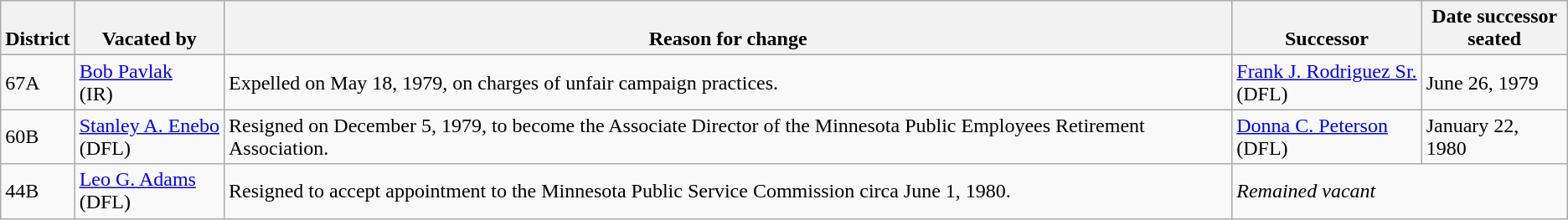<table class="wikitable sortable">
<tr style="vertical-align:bottom;">
<th>District</th>
<th>Vacated by</th>
<th>Reason for change</th>
<th>Successor</th>
<th>Date successor<br>seated</th>
</tr>
<tr>
<td>67A</td>
<td nowrap ><a href='#'>Bob Pavlak</a><br>(IR)</td>
<td>Expelled on May 18, 1979, on charges of unfair campaign practices.</td>
<td nowrap ><a href='#'>Frank J. Rodriguez Sr.</a><br>(DFL)</td>
<td>June 26, 1979</td>
</tr>
<tr>
<td>60B</td>
<td nowrap ><a href='#'>Stanley A. Enebo</a><br>(DFL)</td>
<td>Resigned on December 5, 1979, to become the Associate Director of the Minnesota Public Employees Retirement Association.</td>
<td nowrap ><a href='#'>Donna C. Peterson</a><br>(DFL)</td>
<td>January 22, 1980</td>
</tr>
<tr>
<td>44B</td>
<td nowrap ><a href='#'>Leo G. Adams</a><br>(DFL)</td>
<td>Resigned to accept appointment to the Minnesota Public Service Commission circa June 1, 1980.</td>
<td colspan="2"><em>Remained vacant</em></td>
</tr>
</table>
